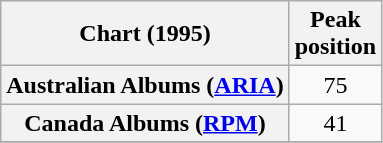<table class="wikitable sortable plainrowheaders" style="text-align:center">
<tr>
<th scope="col">Chart (1995)</th>
<th scope="col">Peak<br>position</th>
</tr>
<tr>
<th scope="row">Australian Albums (<a href='#'>ARIA</a>)</th>
<td>75</td>
</tr>
<tr>
<th scope="row">Canada Albums (<a href='#'>RPM</a>)</th>
<td>41</td>
</tr>
<tr>
</tr>
</table>
